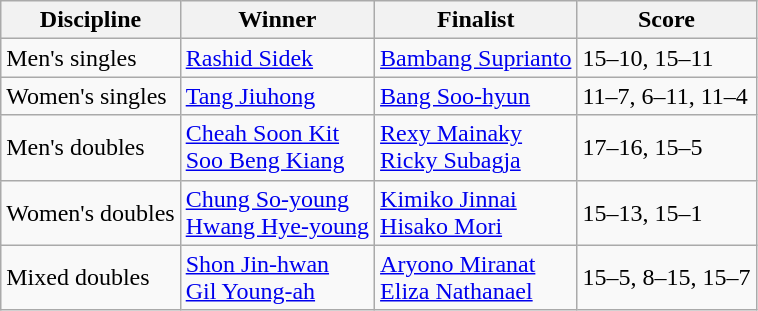<table class=wikitable>
<tr>
<th>Discipline</th>
<th>Winner</th>
<th>Finalist</th>
<th>Score</th>
</tr>
<tr>
<td>Men's singles</td>
<td> <a href='#'>Rashid Sidek</a></td>
<td> <a href='#'>Bambang Suprianto</a></td>
<td>15–10, 15–11</td>
</tr>
<tr>
<td>Women's singles</td>
<td> <a href='#'>Tang Jiuhong</a></td>
<td> <a href='#'>Bang Soo-hyun</a></td>
<td>11–7, 6–11, 11–4</td>
</tr>
<tr>
<td>Men's doubles</td>
<td> <a href='#'>Cheah Soon Kit</a><br> <a href='#'>Soo Beng Kiang</a></td>
<td> <a href='#'>Rexy Mainaky</a><br> <a href='#'>Ricky Subagja</a></td>
<td>17–16, 15–5</td>
</tr>
<tr>
<td>Women's doubles</td>
<td> <a href='#'>Chung So-young</a><br> <a href='#'>Hwang Hye-young</a></td>
<td> <a href='#'>Kimiko Jinnai</a><br> <a href='#'>Hisako Mori</a></td>
<td>15–13, 15–1</td>
</tr>
<tr>
<td>Mixed doubles</td>
<td> <a href='#'>Shon Jin-hwan</a><br> <a href='#'>Gil Young-ah</a></td>
<td> <a href='#'>Aryono Miranat</a><br> <a href='#'>Eliza Nathanael</a></td>
<td>15–5, 8–15, 15–7</td>
</tr>
</table>
